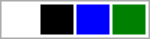<table style=" width: 100px; border: 1px solid #aaaaaa">
<tr>
<td style="background-color:white"> </td>
<td style="background-color:black"> </td>
<td style="background-color:blue"> </td>
<td style="background-color:green"> </td>
</tr>
</table>
